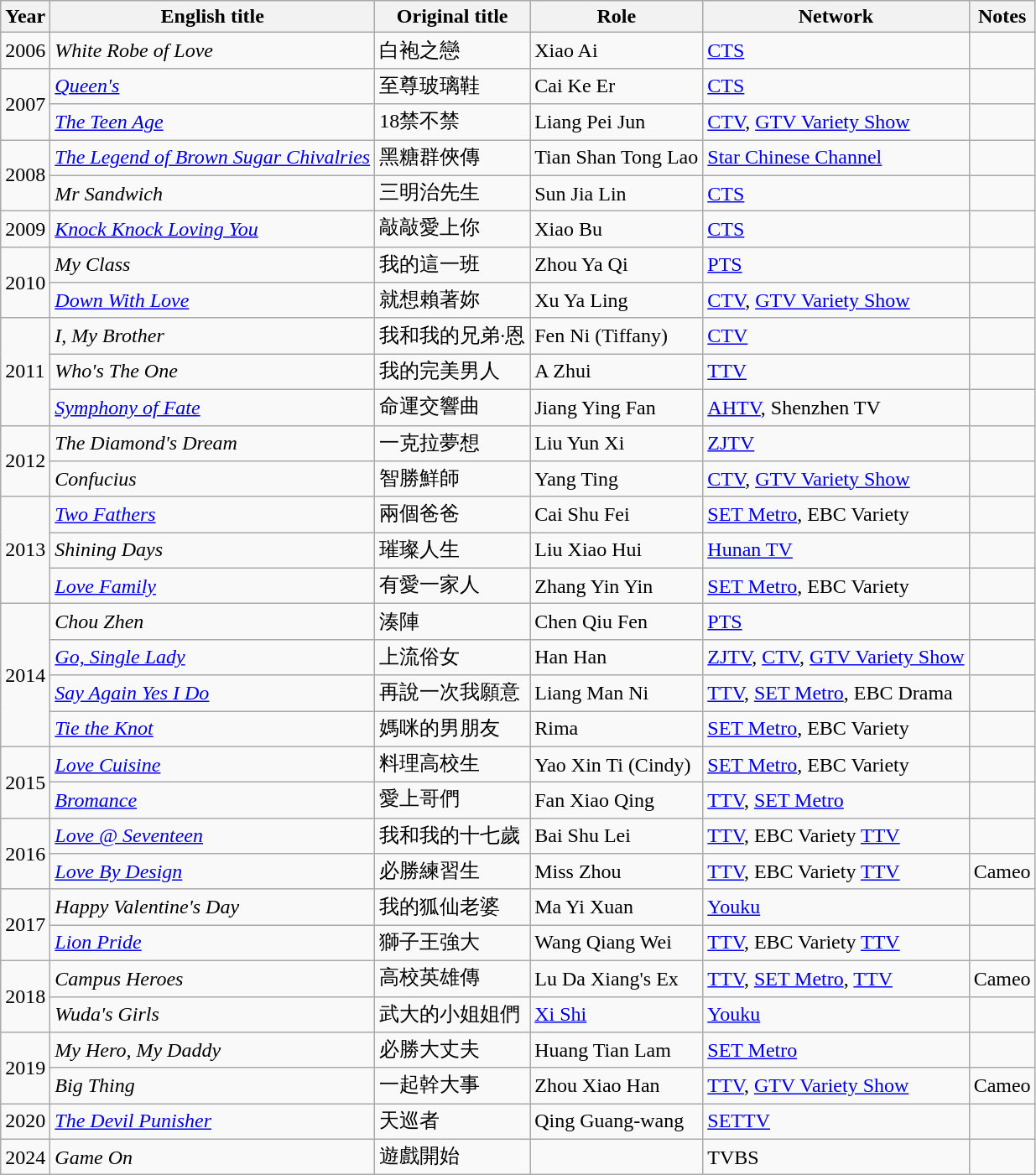<table class="wikitable sortable">
<tr>
<th>Year</th>
<th>English title</th>
<th>Original title</th>
<th>Role</th>
<th>Network</th>
<th class="unsortable">Notes</th>
</tr>
<tr>
<td rowspan="1">2006</td>
<td><em>White Robe of Love</em></td>
<td>白袍之戀</td>
<td>Xiao Ai</td>
<td><a href='#'>CTS</a></td>
<td></td>
</tr>
<tr>
<td rowspan="2">2007</td>
<td><em><a href='#'>Queen's</a></em></td>
<td>至尊玻璃鞋</td>
<td>Cai Ke Er</td>
<td><a href='#'>CTS</a></td>
<td></td>
</tr>
<tr>
<td><em><a href='#'>The Teen Age</a></em></td>
<td>18禁不禁</td>
<td>Liang Pei Jun</td>
<td><a href='#'>CTV</a>, <a href='#'>GTV Variety Show</a></td>
<td></td>
</tr>
<tr>
<td rowspan="2">2008</td>
<td><em><a href='#'>The Legend of Brown Sugar Chivalries</a></em></td>
<td>黑糖群俠傳</td>
<td>Tian Shan Tong Lao</td>
<td><a href='#'>Star Chinese Channel</a></td>
<td></td>
</tr>
<tr>
<td><em>Mr Sandwich</em></td>
<td>三明治先生</td>
<td>Sun Jia Lin</td>
<td><a href='#'>CTS</a></td>
<td></td>
</tr>
<tr>
<td rowspan="1">2009</td>
<td><em><a href='#'>Knock Knock Loving You</a></em></td>
<td>敲敲愛上你</td>
<td>Xiao Bu</td>
<td><a href='#'>CTS</a></td>
<td></td>
</tr>
<tr>
<td rowspan="2">2010</td>
<td><em>My Class</em></td>
<td>我的這一班</td>
<td>Zhou Ya Qi</td>
<td><a href='#'>PTS</a></td>
<td></td>
</tr>
<tr>
<td><em><a href='#'>Down With Love</a></em></td>
<td>就想賴著妳</td>
<td>Xu Ya Ling</td>
<td><a href='#'>CTV</a>, <a href='#'>GTV Variety Show</a></td>
<td></td>
</tr>
<tr>
<td rowspan="3">2011</td>
<td><em>I, My Brother</em></td>
<td>我和我的兄弟·恩</td>
<td>Fen Ni (Tiffany)</td>
<td><a href='#'>CTV</a></td>
<td></td>
</tr>
<tr>
<td><em>Who's The One</em></td>
<td>我的完美男人</td>
<td>A Zhui</td>
<td><a href='#'>TTV</a></td>
<td></td>
</tr>
<tr>
<td><em><a href='#'>Symphony of Fate</a></em></td>
<td>命運交響曲</td>
<td>Jiang Ying Fan</td>
<td><a href='#'>AHTV</a>, Shenzhen TV</td>
<td></td>
</tr>
<tr>
<td rowspan="2">2012</td>
<td><em>The Diamond's Dream</em></td>
<td>一克拉夢想</td>
<td>Liu Yun Xi</td>
<td><a href='#'>ZJTV</a></td>
<td></td>
</tr>
<tr>
<td><em>Confucius</em></td>
<td>智勝鮮師</td>
<td>Yang Ting</td>
<td><a href='#'>CTV</a>, <a href='#'>GTV Variety Show</a></td>
<td></td>
</tr>
<tr>
<td rowspan="3">2013</td>
<td><em><a href='#'>Two Fathers</a></em></td>
<td>兩個爸爸</td>
<td>Cai Shu Fei</td>
<td><a href='#'>SET Metro</a>, EBC Variety</td>
<td></td>
</tr>
<tr>
<td><em>Shining Days</em></td>
<td>璀璨人生</td>
<td>Liu Xiao Hui</td>
<td><a href='#'>Hunan TV</a></td>
<td></td>
</tr>
<tr>
<td><em><a href='#'>Love Family</a></em></td>
<td>有愛一家人</td>
<td>Zhang Yin Yin</td>
<td><a href='#'>SET Metro</a>, EBC Variety</td>
<td></td>
</tr>
<tr>
<td rowspan="4">2014</td>
<td><em>Chou Zhen</em></td>
<td>湊陣</td>
<td>Chen Qiu Fen</td>
<td><a href='#'>PTS</a></td>
<td></td>
</tr>
<tr>
<td><em><a href='#'>Go, Single Lady</a></em></td>
<td>上流俗女</td>
<td>Han Han</td>
<td><a href='#'>ZJTV</a>, <a href='#'>CTV</a>, <a href='#'>GTV Variety Show</a></td>
<td></td>
</tr>
<tr>
<td><em><a href='#'>Say Again Yes I Do</a></em></td>
<td>再說一次我願意</td>
<td>Liang Man Ni</td>
<td><a href='#'>TTV</a>, <a href='#'>SET Metro</a>, EBC Drama</td>
<td></td>
</tr>
<tr>
<td><em><a href='#'>Tie the Knot</a></em></td>
<td>媽咪的男朋友</td>
<td>Rima</td>
<td><a href='#'>SET Metro</a>, EBC Variety</td>
<td></td>
</tr>
<tr>
<td rowspan="2">2015</td>
<td><em><a href='#'>Love Cuisine</a></em></td>
<td>料理高校生</td>
<td>Yao Xin Ti (Cindy)</td>
<td><a href='#'>SET Metro</a>, EBC Variety</td>
<td></td>
</tr>
<tr>
<td><em><a href='#'>Bromance</a></em></td>
<td>愛上哥們</td>
<td>Fan Xiao Qing</td>
<td><a href='#'>TTV</a>, <a href='#'>SET Metro</a></td>
<td></td>
</tr>
<tr>
<td rowspan="2">2016</td>
<td><em><a href='#'>Love @ Seventeen</a></em></td>
<td>我和我的十七歲</td>
<td>Bai Shu Lei</td>
<td><a href='#'>TTV</a>, EBC Variety <a href='#'>TTV</a></td>
<td></td>
</tr>
<tr>
<td><em><a href='#'>Love By Design</a></em></td>
<td>必勝練習生</td>
<td>Miss Zhou</td>
<td><a href='#'>TTV</a>, EBC Variety <a href='#'>TTV</a></td>
<td>Cameo</td>
</tr>
<tr>
<td rowspan="2">2017</td>
<td><em>Happy Valentine's Day</em></td>
<td>我的狐仙老婆</td>
<td>Ma Yi Xuan</td>
<td><a href='#'>Youku</a></td>
<td></td>
</tr>
<tr>
<td><em><a href='#'>Lion Pride</a></em></td>
<td>獅子王強大</td>
<td>Wang Qiang Wei</td>
<td><a href='#'>TTV</a>, EBC Variety <a href='#'>TTV</a></td>
<td></td>
</tr>
<tr>
<td rowspan="2">2018</td>
<td><em>Campus Heroes</em></td>
<td>高校英雄傳</td>
<td>Lu Da Xiang's Ex</td>
<td><a href='#'>TTV</a>, <a href='#'>SET Metro</a>, <a href='#'>TTV</a></td>
<td>Cameo</td>
</tr>
<tr>
<td><em>Wuda's Girls</em></td>
<td>武大的小姐姐們</td>
<td><a href='#'>Xi Shi</a></td>
<td><a href='#'>Youku</a></td>
<td></td>
</tr>
<tr>
<td rowspan="2">2019</td>
<td><em>My Hero, My Daddy</em></td>
<td>必勝大丈夫</td>
<td>Huang Tian Lam</td>
<td><a href='#'>SET Metro</a></td>
<td></td>
</tr>
<tr>
<td><em>Big Thing</em></td>
<td>一起幹大事</td>
<td>Zhou Xiao Han</td>
<td><a href='#'>TTV</a>, <a href='#'>GTV Variety Show</a></td>
<td>Cameo</td>
</tr>
<tr>
<td>2020</td>
<td><em><a href='#'>The Devil Punisher</a></em></td>
<td>天巡者</td>
<td>Qing Guang-wang</td>
<td><a href='#'>SETTV</a></td>
<td></td>
</tr>
<tr>
<td>2024</td>
<td><em>Game On</em></td>
<td>遊戲開始</td>
<td></td>
<td>TVBS</td>
</tr>
</table>
